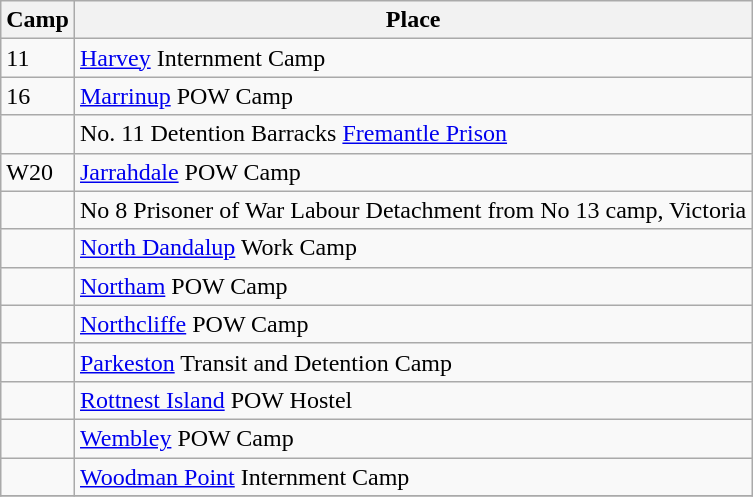<table class="wikitable">
<tr>
<th>Camp</th>
<th>Place</th>
</tr>
<tr>
<td>11</td>
<td><a href='#'>Harvey</a> Internment Camp</td>
</tr>
<tr>
<td>16</td>
<td><a href='#'>Marrinup</a> POW Camp</td>
</tr>
<tr>
<td></td>
<td>No. 11 Detention Barracks <a href='#'>Fremantle Prison</a></td>
</tr>
<tr>
<td>W20</td>
<td><a href='#'>Jarrahdale</a> POW Camp</td>
</tr>
<tr>
<td></td>
<td>No 8 Prisoner of War Labour Detachment from No 13 camp, Victoria</td>
</tr>
<tr>
<td></td>
<td><a href='#'>North Dandalup</a> Work Camp</td>
</tr>
<tr>
<td></td>
<td><a href='#'>Northam</a> POW Camp</td>
</tr>
<tr>
<td></td>
<td><a href='#'>Northcliffe</a> POW Camp</td>
</tr>
<tr>
<td></td>
<td><a href='#'>Parkeston</a> Transit and Detention Camp</td>
</tr>
<tr>
<td></td>
<td><a href='#'>Rottnest Island</a> POW Hostel</td>
</tr>
<tr>
<td></td>
<td><a href='#'>Wembley</a> POW Camp</td>
</tr>
<tr>
<td></td>
<td><a href='#'>Woodman Point</a> Internment Camp</td>
</tr>
<tr>
</tr>
</table>
